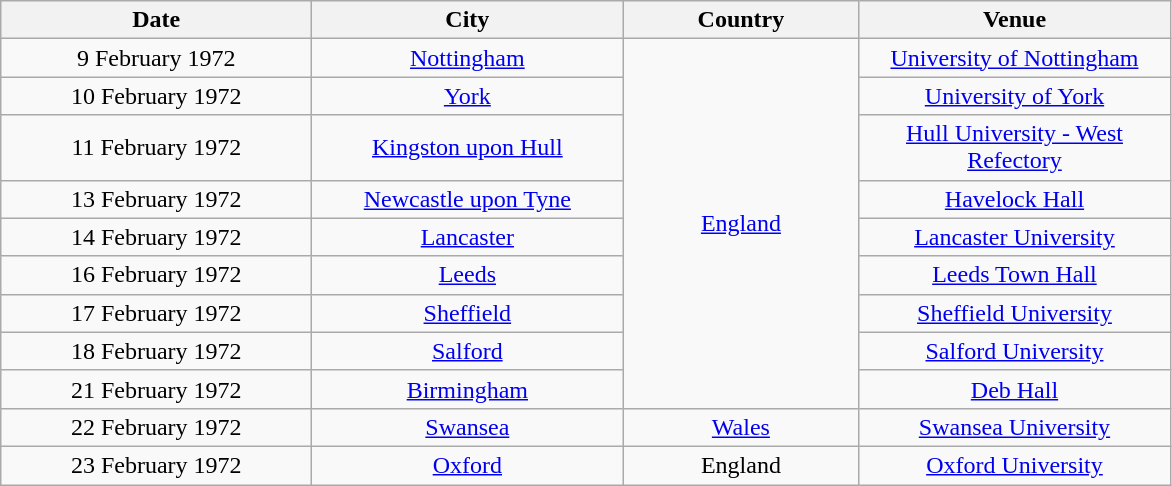<table class="wikitable" style="text-align:center;">
<tr>
<th width="200">Date</th>
<th width="200">City</th>
<th width="150">Country</th>
<th width="200">Venue</th>
</tr>
<tr>
<td>9 February 1972</td>
<td><a href='#'>Nottingham</a></td>
<td rowspan="9"><a href='#'>England</a></td>
<td><a href='#'>University of Nottingham</a></td>
</tr>
<tr>
<td>10 February 1972</td>
<td><a href='#'>York</a></td>
<td><a href='#'>University of York</a></td>
</tr>
<tr>
<td>11 February 1972</td>
<td><a href='#'>Kingston upon Hull</a></td>
<td><a href='#'>Hull University - West Refectory</a></td>
</tr>
<tr>
<td>13 February 1972</td>
<td><a href='#'>Newcastle upon Tyne</a></td>
<td><a href='#'>Havelock Hall</a></td>
</tr>
<tr>
<td>14 February 1972</td>
<td><a href='#'>Lancaster</a></td>
<td><a href='#'>Lancaster University</a></td>
</tr>
<tr>
<td>16 February 1972</td>
<td><a href='#'>Leeds</a></td>
<td><a href='#'>Leeds Town Hall</a></td>
</tr>
<tr>
<td>17 February 1972</td>
<td><a href='#'>Sheffield</a></td>
<td><a href='#'>Sheffield University</a></td>
</tr>
<tr>
<td>18 February 1972</td>
<td><a href='#'>Salford</a></td>
<td><a href='#'>Salford University</a></td>
</tr>
<tr>
<td>21 February 1972</td>
<td><a href='#'>Birmingham</a></td>
<td><a href='#'>Deb Hall</a></td>
</tr>
<tr>
<td>22 February 1972</td>
<td><a href='#'>Swansea</a></td>
<td><a href='#'>Wales</a></td>
<td><a href='#'>Swansea University</a></td>
</tr>
<tr>
<td>23 February 1972</td>
<td><a href='#'>Oxford</a></td>
<td>England</td>
<td><a href='#'>Oxford University</a></td>
</tr>
</table>
